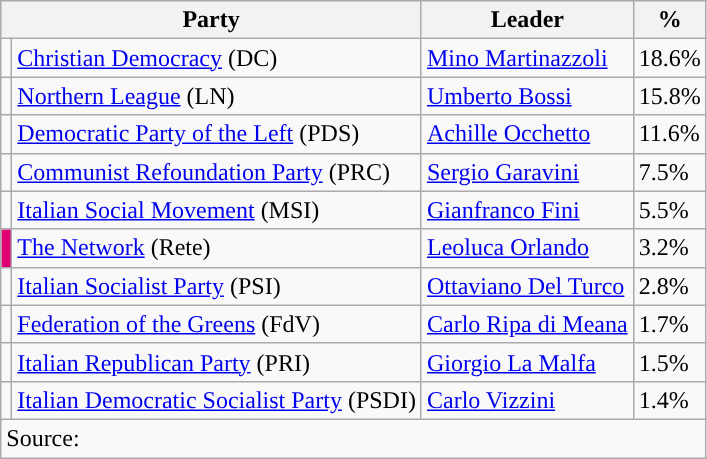<table class=wikitable style=text-align:left>
<tr>
<th colspan=2>Party</th>
<th>Leader</th>
<th>%</th>
</tr>
<tr>
<td></td>
<td><a href='#'>Christian Democracy</a> (DC)</td>
<td><a href='#'>Mino Martinazzoli</a></td>
<td>18.6%</td>
</tr>
<tr>
<td></td>
<td><a href='#'>Northern League</a> (LN)</td>
<td><a href='#'>Umberto Bossi</a></td>
<td>15.8%</td>
</tr>
<tr>
<td></td>
<td><a href='#'>Democratic Party of the Left</a> (PDS)</td>
<td><a href='#'>Achille Occhetto</a></td>
<td>11.6%</td>
</tr>
<tr>
<td></td>
<td><a href='#'>Communist Refoundation Party</a> (PRC)</td>
<td><a href='#'>Sergio Garavini</a></td>
<td>7.5%</td>
</tr>
<tr>
<td></td>
<td><a href='#'>Italian Social Movement</a> (MSI)</td>
<td><a href='#'>Gianfranco Fini</a></td>
<td>5.5%</td>
</tr>
<tr>
<td bgcolor="#DF0174"></td>
<td><a href='#'>The Network</a> (Rete)</td>
<td><a href='#'>Leoluca Orlando</a></td>
<td>3.2%</td>
</tr>
<tr>
<td></td>
<td><a href='#'>Italian Socialist Party</a> (PSI)</td>
<td><a href='#'>Ottaviano Del Turco</a></td>
<td>2.8%</td>
</tr>
<tr>
<td></td>
<td><a href='#'>Federation of the Greens</a> (FdV)</td>
<td><a href='#'>Carlo Ripa di Meana</a></td>
<td>1.7%</td>
</tr>
<tr>
<td></td>
<td><a href='#'>Italian Republican Party</a> (PRI)</td>
<td><a href='#'>Giorgio La Malfa</a></td>
<td>1.5%</td>
</tr>
<tr>
<td></td>
<td><a href='#'>Italian Democratic Socialist Party</a> (PSDI)</td>
<td><a href='#'>Carlo Vizzini</a></td>
<td>1.4%</td>
</tr>
<tr>
<td colspan=4>Source:  </td>
</tr>
</table>
